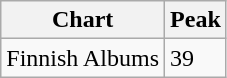<table class="wikitable plainrowheaders">
<tr>
<th scope="col">Chart</th>
<th scope="col">Peak</th>
</tr>
<tr>
<td>Finnish Albums</td>
<td>39</td>
</tr>
</table>
